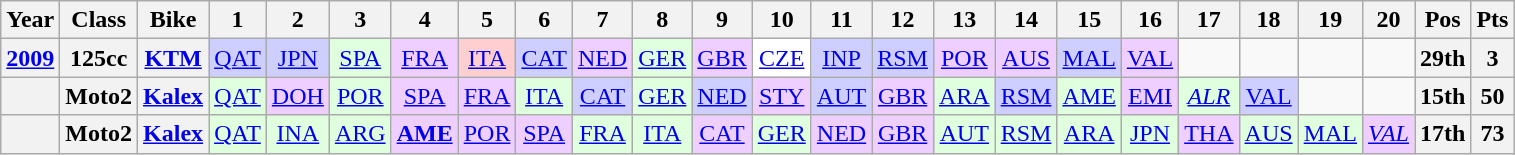<table class="wikitable" style="text-align:center">
<tr>
<th>Year</th>
<th>Class</th>
<th>Bike</th>
<th>1</th>
<th>2</th>
<th>3</th>
<th>4</th>
<th>5</th>
<th>6</th>
<th>7</th>
<th>8</th>
<th>9</th>
<th>10</th>
<th>11</th>
<th>12</th>
<th>13</th>
<th>14</th>
<th>15</th>
<th>16</th>
<th>17</th>
<th>18</th>
<th>19</th>
<th>20</th>
<th>Pos</th>
<th>Pts</th>
</tr>
<tr>
<th><a href='#'>2009</a></th>
<th>125cc</th>
<th><a href='#'>KTM</a></th>
<td style="background:#cfcfff;"><a href='#'>QAT</a><br></td>
<td style="background:#cfcfff;"><a href='#'>JPN</a><br></td>
<td style="background:#dfffdf;"><a href='#'>SPA</a><br></td>
<td style="background:#EFCFFF;"><a href='#'>FRA</a><br></td>
<td style="background:#FFCFCF;"><a href='#'>ITA</a><br></td>
<td style="background:#cfcfff;"><a href='#'>CAT</a><br></td>
<td style="background:#EFCFFF;"><a href='#'>NED</a><br></td>
<td style="background:#dfffdf;"><a href='#'>GER</a><br></td>
<td style="background:#EFCFFF;"><a href='#'>GBR</a><br></td>
<td style="background:#FFFFFF;"><a href='#'>CZE</a><br></td>
<td style="background:#cfcfff;"><a href='#'>INP</a><br></td>
<td style="background:#cfcfff;"><a href='#'>RSM</a><br></td>
<td style="background:#EFCFFF;"><a href='#'>POR</a><br></td>
<td style="background:#EFCFFF;"><a href='#'>AUS</a><br></td>
<td style="background:#cfcfff;"><a href='#'>MAL</a><br></td>
<td style="background:#EFCFFF;"><a href='#'>VAL</a><br></td>
<td></td>
<td></td>
<td></td>
<td></td>
<th>29th</th>
<th>3</th>
</tr>
<tr>
<th></th>
<th>Moto2</th>
<th><a href='#'>Kalex</a></th>
<td style="background:#dfffdf;"><a href='#'>QAT</a><br></td>
<td style="background:#efcfff;"><a href='#'>DOH</a><br></td>
<td style="background:#dfffdf;"><a href='#'>POR</a><br></td>
<td style="background:#efcfff;"><a href='#'>SPA</a><br></td>
<td style="background:#efcfff;"><a href='#'>FRA</a><br></td>
<td style="background:#dfffdf;"><a href='#'>ITA</a><br></td>
<td style="background:#cfcfff;"><a href='#'>CAT</a><br></td>
<td style="background:#dfffdf;"><a href='#'>GER</a><br></td>
<td style="background:#cfcfff;"><a href='#'>NED</a><br></td>
<td style="background:#efcfff;"><a href='#'>STY</a><br></td>
<td style="background:#cfcfff;"><a href='#'>AUT</a><br></td>
<td style="background:#efcfff;"><a href='#'>GBR</a><br></td>
<td style="background:#dfffdf;"><a href='#'>ARA</a><br></td>
<td style="background:#cfcfff;"><a href='#'>RSM</a><br></td>
<td style="background:#dfffdf;"><a href='#'>AME</a><br></td>
<td style="background:#efcfff;"><a href='#'>EMI</a><br></td>
<td style="background:#dfffdf;"><em><a href='#'>ALR</a></em><br></td>
<td style="background:#cfcfff;"><a href='#'>VAL</a><br></td>
<td></td>
<td></td>
<th>15th</th>
<th>50</th>
</tr>
<tr>
<th align="left"></th>
<th align="left">Moto2</th>
<th align="left"><a href='#'>Kalex</a></th>
<td style="background:#dfffdf;"><a href='#'>QAT</a><br></td>
<td style="background:#dfffdf;"><a href='#'>INA</a><br></td>
<td style="background:#dfffdf;"><a href='#'>ARG</a><br></td>
<td style="background:#efcfff;"><strong><a href='#'>AME</a></strong><br></td>
<td style="background:#efcfff;"><a href='#'>POR</a><br></td>
<td style="background:#efcfff;"><a href='#'>SPA</a><br></td>
<td style="background:#dfffdf;"><a href='#'>FRA</a><br></td>
<td style="background:#dfffdf;"><a href='#'>ITA</a><br></td>
<td style="background:#efcfff;"><a href='#'>CAT</a><br></td>
<td style="background:#dfffdf;"><a href='#'>GER</a><br></td>
<td style="background:#efcfff;"><a href='#'>NED</a><br></td>
<td style="background:#efcfff;"><a href='#'>GBR</a><br></td>
<td style="background:#dfffdf;"><a href='#'>AUT</a><br></td>
<td style="background:#dfffdf;"><a href='#'>RSM</a><br></td>
<td style="background:#dfffdf;"><a href='#'>ARA</a><br></td>
<td style="background:#dfffdf;"><a href='#'>JPN</a><br></td>
<td style="background:#efcfff;"><a href='#'>THA</a><br></td>
<td style="background:#dfffdf;"><a href='#'>AUS</a><br></td>
<td style="background:#dfffdf;"><a href='#'>MAL</a><br></td>
<td style="background:#efcfff;"><em><a href='#'>VAL</a></em><br></td>
<th>17th</th>
<th>73</th>
</tr>
</table>
